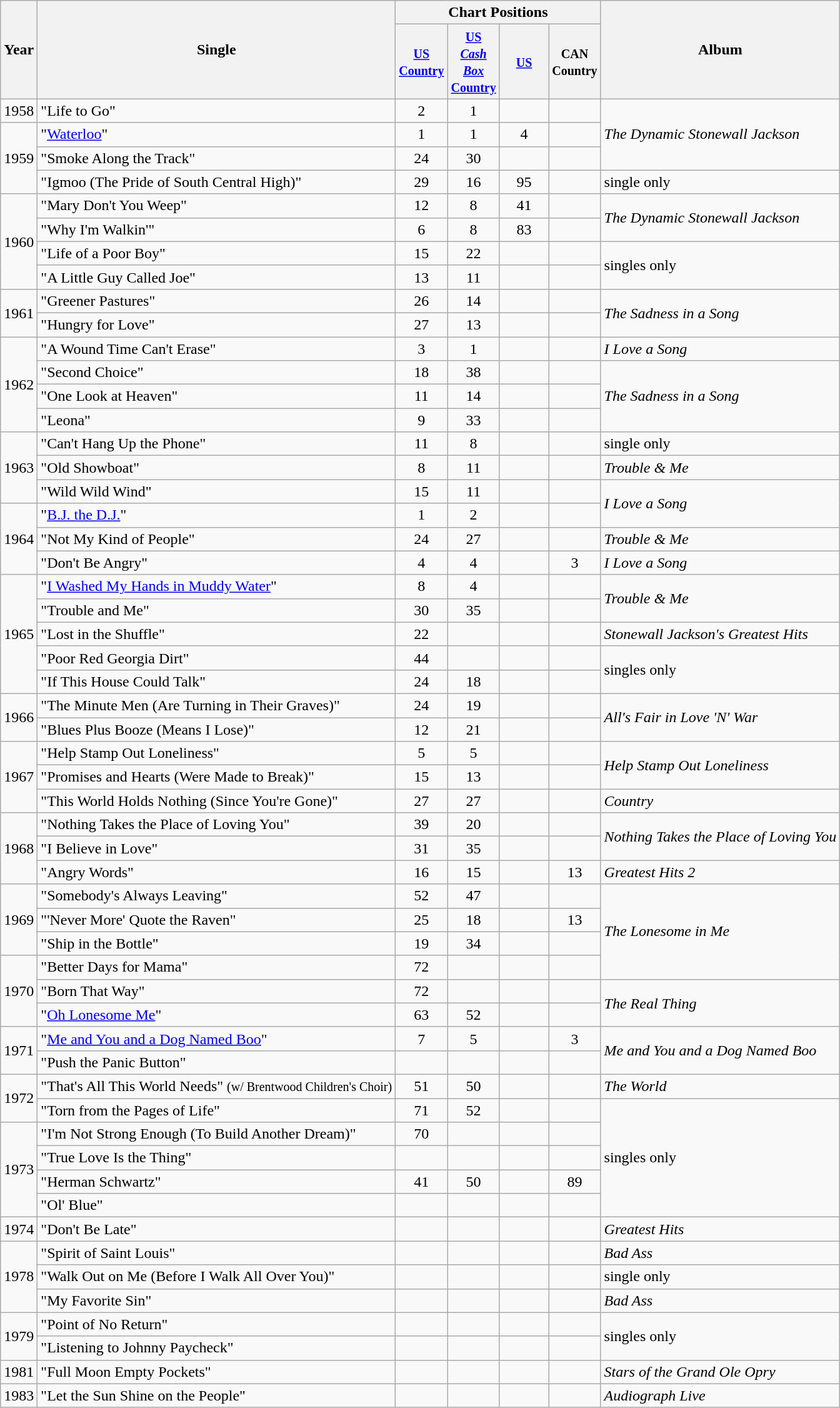<table class="wikitable">
<tr>
<th rowspan="2">Year</th>
<th rowspan="2">Single</th>
<th colspan="4">Chart Positions</th>
<th rowspan="2">Album</th>
</tr>
<tr>
<th width="45"><small><a href='#'>US Country</a></small></th>
<th width="45"><small><a href='#'>US <em>Cash Box</em> Country</a></small></th>
<th width="45"><small><a href='#'>US</a></small></th>
<th width="45"><small>CAN Country</small></th>
</tr>
<tr>
<td>1958</td>
<td>"Life to Go"</td>
<td align="center">2</td>
<td align="center">1</td>
<td></td>
<td></td>
<td rowspan="3"><em>The Dynamic Stonewall Jackson</em></td>
</tr>
<tr>
<td rowspan="3">1959</td>
<td>"<a href='#'>Waterloo</a>"</td>
<td align="center">1</td>
<td align="center">1</td>
<td align="center">4</td>
<td></td>
</tr>
<tr>
<td>"Smoke Along the Track"</td>
<td align="center">24</td>
<td align="center">30</td>
<td></td>
<td></td>
</tr>
<tr>
<td>"Igmoo (The Pride of South Central High)"</td>
<td align="center">29</td>
<td align="center">16</td>
<td align="center">95</td>
<td></td>
<td>single only</td>
</tr>
<tr>
<td rowspan="4">1960</td>
<td>"Mary Don't You Weep"</td>
<td align="center">12</td>
<td align="center">8</td>
<td align="center">41</td>
<td></td>
<td rowspan="2"><em>The Dynamic Stonewall Jackson</em></td>
</tr>
<tr>
<td>"Why I'm Walkin'"</td>
<td align="center">6</td>
<td align="center">8</td>
<td align="center">83</td>
<td></td>
</tr>
<tr>
<td>"Life of a Poor Boy"</td>
<td align="center">15</td>
<td align="center">22</td>
<td></td>
<td></td>
<td rowspan="2">singles only</td>
</tr>
<tr>
<td>"A Little Guy Called Joe"</td>
<td align="center">13</td>
<td align="center">11</td>
<td></td>
<td></td>
</tr>
<tr>
<td rowspan="2">1961</td>
<td>"Greener Pastures"</td>
<td align="center">26</td>
<td align="center">14</td>
<td></td>
<td></td>
<td rowspan="2"><em>The Sadness in a Song</em></td>
</tr>
<tr>
<td>"Hungry for Love"</td>
<td align="center">27</td>
<td align="center">13</td>
<td></td>
<td></td>
</tr>
<tr>
<td rowspan="4">1962</td>
<td>"A Wound Time Can't Erase"</td>
<td align="center">3</td>
<td align="center">1</td>
<td></td>
<td></td>
<td><em>I Love a Song</em></td>
</tr>
<tr>
<td>"Second Choice"</td>
<td align="center">18</td>
<td align="center">38</td>
<td></td>
<td></td>
<td rowspan="3"><em>The Sadness in a Song</em></td>
</tr>
<tr>
<td>"One Look at Heaven"</td>
<td align="center">11</td>
<td align="center">14</td>
<td></td>
<td></td>
</tr>
<tr>
<td>"Leona"</td>
<td align="center">9</td>
<td align="center">33</td>
<td></td>
<td></td>
</tr>
<tr>
<td rowspan="3">1963</td>
<td>"Can't Hang Up the Phone"</td>
<td align="center">11</td>
<td align="center">8</td>
<td></td>
<td></td>
<td>single only</td>
</tr>
<tr>
<td>"Old Showboat"</td>
<td align="center">8</td>
<td align="center">11</td>
<td></td>
<td></td>
<td><em>Trouble & Me</em></td>
</tr>
<tr>
<td>"Wild Wild Wind"</td>
<td align="center">15</td>
<td align="center">11</td>
<td></td>
<td></td>
<td rowspan="2"><em>I Love a Song</em></td>
</tr>
<tr>
<td rowspan="3">1964</td>
<td>"<a href='#'>B.J. the D.J.</a>"</td>
<td align="center">1</td>
<td align="center">2</td>
<td></td>
<td></td>
</tr>
<tr>
<td>"Not My Kind of People"</td>
<td align="center">24</td>
<td align="center">27</td>
<td></td>
<td></td>
<td><em>Trouble & Me</em></td>
</tr>
<tr>
<td>"Don't Be Angry"</td>
<td align="center">4</td>
<td align="center">4</td>
<td></td>
<td align="center">3</td>
<td><em>I Love a Song</em></td>
</tr>
<tr>
<td rowspan="5">1965</td>
<td>"<a href='#'>I Washed My Hands in Muddy Water</a>"</td>
<td align="center">8</td>
<td align="center">4</td>
<td></td>
<td></td>
<td rowspan="2"><em>Trouble & Me</em></td>
</tr>
<tr>
<td>"Trouble and Me"</td>
<td align="center">30</td>
<td align="center">35</td>
<td></td>
<td></td>
</tr>
<tr>
<td>"Lost in the Shuffle"</td>
<td align="center">22</td>
<td></td>
<td></td>
<td></td>
<td><em>Stonewall Jackson's Greatest Hits</em></td>
</tr>
<tr>
<td>"Poor Red Georgia Dirt"</td>
<td align="center">44</td>
<td></td>
<td></td>
<td></td>
<td rowspan="2">singles only</td>
</tr>
<tr>
<td>"If This House Could Talk"</td>
<td align="center">24</td>
<td align="center">18</td>
<td></td>
<td></td>
</tr>
<tr>
<td rowspan="2">1966</td>
<td>"The Minute Men (Are Turning in Their Graves)"</td>
<td align="center">24</td>
<td align="center">19</td>
<td></td>
<td></td>
<td rowspan="2"><em>All's Fair in Love 'N' War</em></td>
</tr>
<tr>
<td>"Blues Plus Booze (Means I Lose)"</td>
<td align="center">12</td>
<td align="center">21</td>
<td></td>
<td></td>
</tr>
<tr>
<td rowspan="3">1967</td>
<td>"Help Stamp Out Loneliness"</td>
<td align="center">5</td>
<td align="center">5</td>
<td></td>
<td></td>
<td rowspan="2"><em>Help Stamp Out Loneliness</em></td>
</tr>
<tr>
<td>"Promises and Hearts (Were Made to Break)"</td>
<td align="center">15</td>
<td align="center">13</td>
<td></td>
<td></td>
</tr>
<tr>
<td>"This World Holds Nothing (Since You're Gone)"</td>
<td align="center">27</td>
<td align="center">27</td>
<td></td>
<td></td>
<td><em>Country</em></td>
</tr>
<tr>
<td rowspan="3">1968</td>
<td>"Nothing Takes the Place of Loving You"</td>
<td align="center">39</td>
<td align="center">20</td>
<td></td>
<td></td>
<td rowspan="2"><em>Nothing Takes the Place of Loving You</em></td>
</tr>
<tr>
<td>"I Believe in Love"</td>
<td align="center">31</td>
<td align="center">35</td>
<td></td>
<td></td>
</tr>
<tr>
<td>"Angry Words"</td>
<td align="center">16</td>
<td align="center">15</td>
<td></td>
<td align="center">13</td>
<td><em>Greatest Hits 2</em></td>
</tr>
<tr>
<td rowspan="3">1969</td>
<td>"Somebody's Always Leaving"</td>
<td align="center">52</td>
<td align="center">47</td>
<td></td>
<td></td>
<td rowspan="4"><em>The Lonesome in Me</em></td>
</tr>
<tr>
<td>"'Never More' Quote the Raven"</td>
<td align="center">25</td>
<td align="center">18</td>
<td></td>
<td align="center">13</td>
</tr>
<tr>
<td>"Ship in the Bottle"</td>
<td align="center">19</td>
<td align="center">34</td>
<td></td>
<td></td>
</tr>
<tr>
<td rowspan="3">1970</td>
<td>"Better Days for Mama"</td>
<td align="center">72</td>
<td></td>
<td></td>
<td></td>
</tr>
<tr>
<td>"Born That Way"</td>
<td align="center">72</td>
<td></td>
<td></td>
<td></td>
<td rowspan="2"><em>The Real Thing</em></td>
</tr>
<tr>
<td>"<a href='#'>Oh Lonesome Me</a>"</td>
<td align="center">63</td>
<td align="center">52</td>
<td></td>
<td></td>
</tr>
<tr>
<td rowspan="2">1971</td>
<td>"<a href='#'>Me and You and a Dog Named Boo</a>"</td>
<td align="center">7</td>
<td align="center">5</td>
<td></td>
<td align="center">3</td>
<td rowspan="2"><em>Me and You and a Dog Named Boo</em></td>
</tr>
<tr>
<td>"Push the Panic Button"</td>
<td></td>
<td></td>
<td></td>
<td></td>
</tr>
<tr>
<td rowspan="2">1972</td>
<td>"That's All This World Needs" <small>(w/ Brentwood Children's Choir)</small></td>
<td align="center">51</td>
<td align="center">50</td>
<td></td>
<td></td>
<td><em>The World</em></td>
</tr>
<tr>
<td>"Torn from the Pages of Life"</td>
<td align="center">71</td>
<td align="center">52</td>
<td></td>
<td></td>
<td rowspan="5">singles only</td>
</tr>
<tr>
<td rowspan="4">1973</td>
<td>"I'm Not Strong Enough (To Build Another Dream)"</td>
<td align="center">70</td>
<td></td>
<td></td>
<td></td>
</tr>
<tr>
<td>"True Love Is the Thing"</td>
<td></td>
<td></td>
<td></td>
<td></td>
</tr>
<tr>
<td>"Herman Schwartz"</td>
<td align="center">41</td>
<td align="center">50</td>
<td></td>
<td align="center">89</td>
</tr>
<tr>
<td>"Ol' Blue"</td>
<td></td>
<td></td>
<td></td>
<td></td>
</tr>
<tr>
<td>1974</td>
<td>"Don't Be Late"</td>
<td></td>
<td></td>
<td></td>
<td></td>
<td><em>Greatest Hits</em></td>
</tr>
<tr>
<td rowspan="3">1978</td>
<td>"Spirit of Saint Louis"</td>
<td></td>
<td></td>
<td></td>
<td></td>
<td><em>Bad Ass</em></td>
</tr>
<tr>
<td>"Walk Out on Me (Before I Walk All Over You)"</td>
<td></td>
<td></td>
<td></td>
<td></td>
<td>single only</td>
</tr>
<tr>
<td>"My Favorite Sin"</td>
<td></td>
<td></td>
<td></td>
<td></td>
<td><em>Bad Ass</em></td>
</tr>
<tr>
<td rowspan="2">1979</td>
<td>"Point of No Return"</td>
<td></td>
<td></td>
<td></td>
<td></td>
<td rowspan="2">singles only</td>
</tr>
<tr>
<td>"Listening to Johnny Paycheck"</td>
<td></td>
<td></td>
<td></td>
<td></td>
</tr>
<tr>
<td>1981</td>
<td>"Full Moon Empty Pockets"</td>
<td></td>
<td></td>
<td></td>
<td></td>
<td><em>Stars of the Grand Ole Opry</em></td>
</tr>
<tr>
<td>1983</td>
<td>"Let the Sun Shine on the People"</td>
<td></td>
<td></td>
<td></td>
<td></td>
<td><em>Audiograph Live</em></td>
</tr>
</table>
